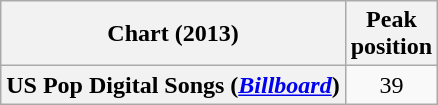<table class="wikitable plainrowheaders" style="text-align:center">
<tr>
<th scope="col">Chart (2013)</th>
<th scope="col">Peak<br>position</th>
</tr>
<tr>
<th scope="row">US Pop Digital Songs (<em><a href='#'>Billboard</a></em>)</th>
<td>39</td>
</tr>
</table>
